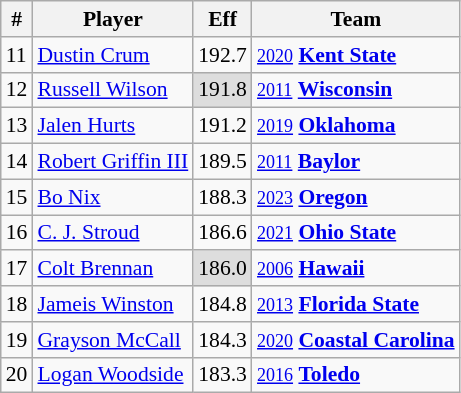<table class="wikitable" style="font-size:90%; white-space: nowrap;">
<tr>
<th>#</th>
<th>Player</th>
<th>Eff</th>
<th>Team</th>
</tr>
<tr>
<td>11</td>
<td><a href='#'>Dustin Crum</a></td>
<td>192.7</td>
<td><small><a href='#'>2020</a></small> <strong><a href='#'>Kent State</a></strong></td>
</tr>
<tr>
<td>12</td>
<td><a href='#'>Russell Wilson</a></td>
<td style="background: #DDDDDD;">191.8</td>
<td><small><a href='#'>2011</a></small> <strong><a href='#'>Wisconsin</a></strong></td>
</tr>
<tr>
<td>13</td>
<td><a href='#'>Jalen Hurts</a></td>
<td>191.2</td>
<td><small><a href='#'>2019</a></small> <strong><a href='#'>Oklahoma</a></strong></td>
</tr>
<tr>
<td>14</td>
<td><a href='#'>Robert Griffin III</a></td>
<td>189.5</td>
<td><small><a href='#'>2011</a></small> <strong><a href='#'>Baylor</a></strong></td>
</tr>
<tr>
<td>15</td>
<td><a href='#'>Bo Nix</a></td>
<td>188.3</td>
<td><small><a href='#'>2023</a></small> <strong><a href='#'>Oregon</a></strong></td>
</tr>
<tr>
<td>16</td>
<td><a href='#'>C. J. Stroud</a></td>
<td>186.6</td>
<td><small><a href='#'>2021</a></small> <strong><a href='#'>Ohio State</a></strong></td>
</tr>
<tr>
<td>17</td>
<td><a href='#'>Colt Brennan</a></td>
<td style="background: #DDDDDD;">186.0</td>
<td><small><a href='#'>2006</a></small> <strong><a href='#'>Hawaii</a></strong></td>
</tr>
<tr>
<td>18</td>
<td><a href='#'>Jameis Winston</a></td>
<td>184.8</td>
<td><small><a href='#'>2013</a></small> <strong><a href='#'>Florida State</a></strong></td>
</tr>
<tr>
<td>19</td>
<td><a href='#'>Grayson McCall</a></td>
<td>184.3</td>
<td><small><a href='#'>2020</a></small> <strong><a href='#'>Coastal Carolina</a></strong></td>
</tr>
<tr>
<td>20</td>
<td><a href='#'>Logan Woodside</a></td>
<td>183.3</td>
<td><small><a href='#'>2016</a></small> <strong><a href='#'>Toledo</a></strong></td>
</tr>
</table>
